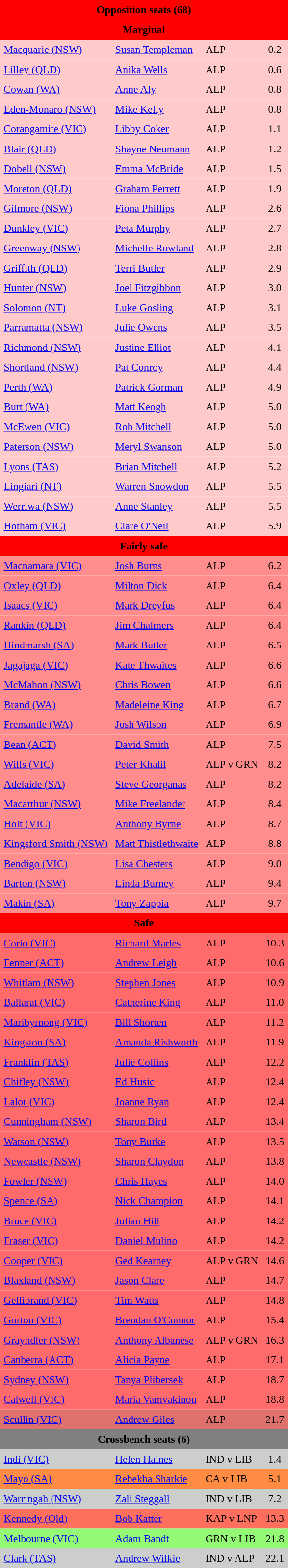<table class="toccolours" cellpadding="5" cellspacing="0" style="float:left; margin-right:.5em; margin-top:.4em; font-size:90%;">
<tr>
<td colspan="4"  style="text-align:center; background:red;"><span><strong>Opposition seats (68)</strong></span></td>
</tr>
<tr>
<td colspan="4"  style="text-align:center; background:red;"><span><strong>Marginal</strong></span></td>
</tr>
<tr style="background:#cfc;">
</tr>
<tr style="background:#ffcaca;">
<td><a href='#'>Macquarie (NSW)</a></td>
<td><a href='#'>Susan Templeman</a></td>
<td>ALP</td>
<td style="text-align:center;">0.2</td>
</tr>
<tr style="background:#ffcaca;">
<td><a href='#'>Lilley (QLD)</a></td>
<td><a href='#'>Anika Wells</a></td>
<td>ALP</td>
<td style="text-align:center;">0.6</td>
</tr>
<tr style="background:#ffcaca;">
<td><a href='#'>Cowan (WA)</a></td>
<td><a href='#'>Anne Aly</a></td>
<td>ALP</td>
<td style="text-align:center;">0.8</td>
</tr>
<tr style="background:#ffcaca;">
<td><a href='#'>Eden-Monaro (NSW)</a></td>
<td><a href='#'>Mike Kelly</a></td>
<td>ALP</td>
<td style="text-align:center;">0.8</td>
</tr>
<tr style="background:#ffcaca;">
<td><a href='#'>Corangamite (VIC)</a></td>
<td><a href='#'>Libby Coker</a></td>
<td>ALP</td>
<td style="text-align:center;">1.1</td>
</tr>
<tr style="background:#ffcaca;">
<td><a href='#'>Blair (QLD)</a></td>
<td><a href='#'>Shayne Neumann</a></td>
<td>ALP</td>
<td style="text-align:center;">1.2</td>
</tr>
<tr style="background:#ffcaca;">
<td><a href='#'>Dobell (NSW)</a></td>
<td><a href='#'>Emma McBride</a></td>
<td>ALP</td>
<td style="text-align:center;">1.5</td>
</tr>
<tr style="background:#ffcaca;">
<td><a href='#'>Moreton (QLD)</a></td>
<td><a href='#'>Graham Perrett</a></td>
<td>ALP</td>
<td style="text-align:center;">1.9</td>
</tr>
<tr style="background:#ffcaca;">
<td><a href='#'>Gilmore (NSW)</a></td>
<td><a href='#'>Fiona Phillips</a></td>
<td>ALP</td>
<td style="text-align:center;">2.6</td>
</tr>
<tr style="background:#ffcaca;">
<td><a href='#'>Dunkley (VIC)</a></td>
<td><a href='#'>Peta Murphy</a></td>
<td>ALP</td>
<td style="text-align:center;">2.7</td>
</tr>
<tr style="background:#ffcaca;">
<td><a href='#'>Greenway (NSW)</a></td>
<td><a href='#'>Michelle Rowland</a></td>
<td>ALP</td>
<td style="text-align:center;">2.8</td>
</tr>
<tr style="background:#ffcaca;">
<td><a href='#'>Griffith (QLD)</a></td>
<td><a href='#'>Terri Butler</a></td>
<td>ALP</td>
<td style="text-align:center;">2.9</td>
</tr>
<tr style="background:#ffcaca;">
<td><a href='#'>Hunter (NSW)</a></td>
<td><a href='#'>Joel Fitzgibbon</a></td>
<td>ALP</td>
<td style="text-align:center;">3.0</td>
</tr>
<tr style="background:#ffcaca;">
<td><a href='#'>Solomon (NT)</a></td>
<td><a href='#'>Luke Gosling</a></td>
<td>ALP</td>
<td style="text-align:center;">3.1</td>
</tr>
<tr style="background:#ffcaca;">
<td><a href='#'>Parramatta (NSW)</a></td>
<td><a href='#'>Julie Owens</a></td>
<td>ALP</td>
<td style="text-align:center;">3.5</td>
</tr>
<tr style="background:#ffcaca;">
<td><a href='#'>Richmond (NSW)</a></td>
<td><a href='#'>Justine Elliot</a></td>
<td>ALP</td>
<td style="text-align:center;">4.1</td>
</tr>
<tr style="background:#ffcaca;">
<td><a href='#'>Shortland (NSW)</a></td>
<td><a href='#'>Pat Conroy</a></td>
<td>ALP</td>
<td style="text-align:center;">4.4</td>
</tr>
<tr style="background:#ffcaca;">
<td><a href='#'>Perth (WA)</a></td>
<td><a href='#'>Patrick Gorman</a></td>
<td>ALP</td>
<td style="text-align:center;">4.9</td>
</tr>
<tr style="background:#ffcaca;">
<td><a href='#'>Burt (WA)</a></td>
<td><a href='#'>Matt Keogh</a></td>
<td>ALP</td>
<td style="text-align:center;">5.0</td>
</tr>
<tr style="background:#ffcaca;">
<td><a href='#'>McEwen (VIC)</a></td>
<td><a href='#'>Rob Mitchell</a></td>
<td>ALP</td>
<td style="text-align:center;">5.0</td>
</tr>
<tr style="background:#ffcaca;">
<td><a href='#'>Paterson (NSW)</a></td>
<td><a href='#'>Meryl Swanson</a></td>
<td>ALP</td>
<td style="text-align:center;">5.0</td>
</tr>
<tr style="background:#ffcaca;">
<td><a href='#'>Lyons (TAS)</a></td>
<td><a href='#'>Brian Mitchell</a></td>
<td>ALP</td>
<td style="text-align:center;">5.2</td>
</tr>
<tr style="background:#ffcaca;">
<td><a href='#'>Lingiari (NT)</a></td>
<td><a href='#'>Warren Snowdon</a></td>
<td>ALP</td>
<td style="text-align:center;">5.5</td>
</tr>
<tr style="background:#ffcaca;">
<td><a href='#'>Werriwa (NSW)</a></td>
<td><a href='#'>Anne Stanley</a></td>
<td>ALP</td>
<td style="text-align:center;">5.5</td>
</tr>
<tr style="background:#ffcaca;">
<td><a href='#'>Hotham (VIC)</a></td>
<td><a href='#'>Clare O'Neil</a></td>
<td>ALP</td>
<td style="text-align:center;">5.9</td>
</tr>
<tr>
<td colspan="4"  style="text-align:center; background:red;"><span><strong>Fairly safe</strong></span></td>
</tr>
<tr style="background:#ff8d8d;">
<td><a href='#'>Macnamara (VIC)</a></td>
<td><a href='#'>Josh Burns</a></td>
<td>ALP</td>
<td style="text-align:center;">6.2</td>
</tr>
<tr style="background:#ff8d8d;">
<td><a href='#'>Oxley (QLD)</a></td>
<td><a href='#'>Milton Dick</a></td>
<td>ALP</td>
<td style="text-align:center;">6.4</td>
</tr>
<tr style="background:#ff8d8d;">
<td><a href='#'>Isaacs (VIC)</a></td>
<td><a href='#'>Mark Dreyfus</a></td>
<td>ALP</td>
<td style="text-align:center;">6.4</td>
</tr>
<tr style="background:#ff8d8d;">
<td><a href='#'>Rankin (QLD)</a></td>
<td><a href='#'>Jim Chalmers</a></td>
<td>ALP</td>
<td style="text-align:center;">6.4</td>
</tr>
<tr style="background:#ff8d8d;">
<td><a href='#'>Hindmarsh (SA)</a></td>
<td><a href='#'>Mark Butler</a></td>
<td>ALP</td>
<td style="text-align:center;">6.5</td>
</tr>
<tr style="background:#ff8d8d;">
<td><a href='#'>Jagajaga (VIC)</a></td>
<td><a href='#'>Kate Thwaites</a></td>
<td>ALP</td>
<td style="text-align:center;">6.6</td>
</tr>
<tr style="background:#ff8d8d;">
<td><a href='#'>McMahon (NSW)</a></td>
<td><a href='#'>Chris Bowen</a></td>
<td>ALP</td>
<td style="text-align:center;">6.6</td>
</tr>
<tr style="background:#ff8d8d;">
<td><a href='#'>Brand (WA)</a></td>
<td><a href='#'>Madeleine King</a></td>
<td>ALP</td>
<td style="text-align:center;">6.7</td>
</tr>
<tr style="background:#ff8d8d;">
<td><a href='#'>Fremantle (WA)</a></td>
<td><a href='#'>Josh Wilson</a></td>
<td>ALP</td>
<td style="text-align:center;">6.9</td>
</tr>
<tr style="background:#ff8d8d;">
<td><a href='#'>Bean (ACT)</a></td>
<td><a href='#'>David Smith</a></td>
<td>ALP</td>
<td style="text-align:center;">7.5</td>
</tr>
<tr style="background:#ff8d8d;">
<td><a href='#'>Wills (VIC)</a></td>
<td><a href='#'>Peter Khalil</a></td>
<td>ALP v GRN</td>
<td style="text-align:center;">8.2</td>
</tr>
<tr style="background:#ff8d8d;">
<td><a href='#'>Adelaide (SA)</a></td>
<td><a href='#'>Steve Georganas</a></td>
<td>ALP</td>
<td style="text-align:center;">8.2</td>
</tr>
<tr style="background:#ff8d8d;">
<td><a href='#'>Macarthur (NSW)</a></td>
<td><a href='#'>Mike Freelander</a></td>
<td>ALP</td>
<td style="text-align:center;">8.4</td>
</tr>
<tr style="background:#ff8d8d;">
<td><a href='#'>Holt (VIC)</a></td>
<td><a href='#'>Anthony Byrne</a></td>
<td>ALP</td>
<td style="text-align:center;">8.7</td>
</tr>
<tr style="background:#ff8d8d;">
<td><a href='#'>Kingsford Smith (NSW)</a></td>
<td><a href='#'>Matt Thistlethwaite</a></td>
<td>ALP</td>
<td style="text-align:center;">8.8</td>
</tr>
<tr style="background:#ff8d8d;">
<td><a href='#'>Bendigo (VIC)</a></td>
<td><a href='#'>Lisa Chesters</a></td>
<td>ALP</td>
<td style="text-align:center;">9.0</td>
</tr>
<tr style="background:#ff8d8d;">
<td><a href='#'>Barton (NSW)</a></td>
<td><a href='#'>Linda Burney</a></td>
<td>ALP</td>
<td style="text-align:center;">9.4</td>
</tr>
<tr style="background:#ff8d8d;">
<td><a href='#'>Makin (SA)</a></td>
<td><a href='#'>Tony Zappia</a></td>
<td>ALP</td>
<td style="text-align:center;">9.7</td>
</tr>
<tr>
<td colspan="4"  style="text-align:center; background:red;"><span><strong>Safe</strong></span></td>
</tr>
<tr style="background:#ff6b6b;">
<td><a href='#'>Corio (VIC)</a></td>
<td><a href='#'>Richard Marles</a></td>
<td>ALP</td>
<td style="text-align:center;">10.3</td>
</tr>
<tr style="background:#ff6b6b;">
<td><a href='#'>Fenner (ACT)</a></td>
<td><a href='#'>Andrew Leigh</a></td>
<td>ALP</td>
<td style="text-align:center;">10.6</td>
</tr>
<tr style="background:#ff6b6b;">
<td><a href='#'>Whitlam (NSW)</a></td>
<td><a href='#'>Stephen Jones</a></td>
<td>ALP</td>
<td style="text-align:center;">10.9</td>
</tr>
<tr style="background:#ff6b6b;">
<td><a href='#'>Ballarat (VIC)</a></td>
<td><a href='#'>Catherine King</a></td>
<td>ALP</td>
<td style="text-align:center;">11.0</td>
</tr>
<tr style="background:#ff6b6b;">
<td><a href='#'>Maribyrnong (VIC)</a></td>
<td><a href='#'>Bill Shorten</a></td>
<td>ALP</td>
<td style="text-align:center;">11.2</td>
</tr>
<tr style="background:#ff6b6b;">
<td><a href='#'>Kingston (SA)</a></td>
<td><a href='#'>Amanda Rishworth</a></td>
<td>ALP</td>
<td style="text-align:center;">11.9</td>
</tr>
<tr style="background:#ff6b6b;">
<td><a href='#'>Franklin (TAS)</a></td>
<td><a href='#'>Julie Collins</a></td>
<td>ALP</td>
<td style="text-align:center;">12.2</td>
</tr>
<tr style="background:#ff6b6b;">
<td><a href='#'>Chifley (NSW)</a></td>
<td><a href='#'>Ed Husic</a></td>
<td>ALP</td>
<td style="text-align:center;">12.4</td>
</tr>
<tr style="background:#ff6b6b;">
<td><a href='#'>Lalor (VIC)</a></td>
<td><a href='#'>Joanne Ryan</a></td>
<td>ALP</td>
<td style="text-align:center;">12.4</td>
</tr>
<tr style="background:#ff6b6b;">
<td><a href='#'>Cunningham (NSW)</a></td>
<td><a href='#'>Sharon Bird</a></td>
<td>ALP</td>
<td style="text-align:center;">13.4</td>
</tr>
<tr style="background:#ff6b6b;">
<td><a href='#'>Watson (NSW)</a></td>
<td><a href='#'>Tony Burke</a></td>
<td>ALP</td>
<td style="text-align:center;">13.5</td>
</tr>
<tr style="background:#ff6b6b;">
<td><a href='#'>Newcastle (NSW)</a></td>
<td><a href='#'>Sharon Claydon</a></td>
<td>ALP</td>
<td style="text-align:center;">13.8</td>
</tr>
<tr style="background:#ff6b6b;">
<td><a href='#'>Fowler (NSW)</a></td>
<td><a href='#'>Chris Hayes</a></td>
<td>ALP</td>
<td style="text-align:center;">14.0</td>
</tr>
<tr style="background:#ff6b6b;">
<td><a href='#'>Spence (SA)</a></td>
<td><a href='#'>Nick Champion</a></td>
<td>ALP</td>
<td style="text-align:center;">14.1</td>
</tr>
<tr style="background:#ff6b6b;">
<td><a href='#'>Bruce (VIC)</a></td>
<td><a href='#'>Julian Hill</a></td>
<td>ALP</td>
<td style="text-align:center;">14.2</td>
</tr>
<tr style="background:#ff6b6b;">
<td><a href='#'>Fraser (VIC)</a></td>
<td><a href='#'>Daniel Mulino</a></td>
<td>ALP</td>
<td style="text-align:center;">14.2</td>
</tr>
<tr style="background:#ff6b6b;">
<td><a href='#'>Cooper (VIC)</a></td>
<td><a href='#'>Ged Kearney</a></td>
<td>ALP v GRN</td>
<td style="text-align:center;">14.6</td>
</tr>
<tr style="background:#ff6b6b;">
<td><a href='#'>Blaxland (NSW)</a></td>
<td><a href='#'>Jason Clare</a></td>
<td>ALP</td>
<td style="text-align:center;">14.7</td>
</tr>
<tr style="background:#ff6b6b;">
<td><a href='#'>Gellibrand (VIC)</a></td>
<td><a href='#'>Tim Watts</a></td>
<td>ALP</td>
<td style="text-align:center;">14.8</td>
</tr>
<tr style="background:#ff6b6b;">
<td><a href='#'>Gorton (VIC)</a></td>
<td><a href='#'>Brendan O'Connor</a></td>
<td>ALP</td>
<td style="text-align:center;">15.4</td>
</tr>
<tr style="background:#ff6b6b;">
<td><a href='#'>Grayndler (NSW)</a></td>
<td><a href='#'>Anthony Albanese</a></td>
<td>ALP v GRN</td>
<td style="text-align:center;">16.3</td>
</tr>
<tr style="background:#ff6b6b;">
<td><a href='#'>Canberra (ACT)</a></td>
<td><a href='#'>Alicia Payne</a></td>
<td>ALP</td>
<td style="text-align:center;">17.1</td>
</tr>
<tr style="background:#ff6b6b;">
<td><a href='#'>Sydney (NSW)</a></td>
<td><a href='#'>Tanya Plibersek</a></td>
<td>ALP</td>
<td style="text-align:center;">18.7</td>
</tr>
<tr style="background:#ff6b6b;">
<td><a href='#'>Calwell (VIC)</a></td>
<td><a href='#'>Maria Vamvakinou</a></td>
<td>ALP</td>
<td style="text-align:center;">18.8</td>
</tr>
<tr style="background:#df716d;">
<td><a href='#'>Scullin (VIC)</a></td>
<td><a href='#'>Andrew Giles</a></td>
<td>ALP</td>
<td style="text-align:center;">21.7</td>
</tr>
<tr>
<td colspan="4"  style="text-align:center; background:gray;"><span><strong>Crossbench seats (6)</strong></span></td>
</tr>
<tr style="background:#CCCECB;">
<td><a href='#'>Indi (VIC)</a></td>
<td><a href='#'>Helen Haines</a></td>
<td>IND v LIB</td>
<td style="text-align:center;">1.4</td>
</tr>
<tr style="background:#FF8c42;">
<td><a href='#'>Mayo (SA)</a></td>
<td><a href='#'>Rebekha Sharkie</a></td>
<td>CA v LIB</td>
<td style="text-align:center;">5.1</td>
</tr>
<tr style="background:#CCCECB;">
<td><a href='#'>Warringah (NSW)</a></td>
<td><a href='#'>Zali Steggall</a></td>
<td>IND v LIB</td>
<td style="text-align:center;">7.2</td>
</tr>
<tr style="background:#fe6f5e;">
<td><a href='#'>Kennedy (Qld)</a></td>
<td><a href='#'>Bob Katter</a></td>
<td>KAP v LNP</td>
<td style="text-align:center;">13.3</td>
</tr>
<tr style="background:#94FA75;">
<td><a href='#'>Melbourne (VIC)</a></td>
<td><a href='#'>Adam Bandt</a></td>
<td>GRN v LIB</td>
<td style="text-align:center;">21.8</td>
</tr>
<tr style="background:#CCCECB;">
<td><a href='#'>Clark (TAS)</a></td>
<td><a href='#'>Andrew Wilkie</a></td>
<td>IND v ALP</td>
<td style="text-align:center;">22.1</td>
</tr>
</table>
